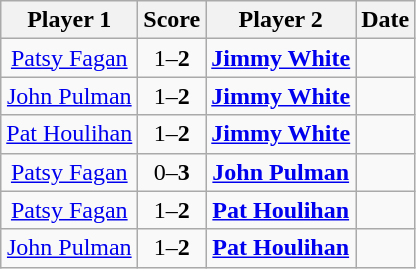<table class="wikitable" style="text-align: center">
<tr>
<th>Player 1</th>
<th>Score</th>
<th>Player 2</th>
<th>Date</th>
</tr>
<tr>
<td> <a href='#'>Patsy Fagan</a></td>
<td>1–<strong>2</strong></td>
<td> <strong><a href='#'>Jimmy White</a></strong></td>
<td></td>
</tr>
<tr>
<td> <a href='#'>John Pulman</a></td>
<td>1–<strong>2</strong></td>
<td> <strong><a href='#'>Jimmy White</a></strong></td>
<td></td>
</tr>
<tr>
<td> <a href='#'>Pat Houlihan</a></td>
<td>1–<strong>2</strong></td>
<td> <strong><a href='#'>Jimmy White</a></strong></td>
<td></td>
</tr>
<tr>
<td> <a href='#'>Patsy Fagan</a></td>
<td>0–<strong>3</strong></td>
<td> <strong><a href='#'>John Pulman</a></strong></td>
<td></td>
</tr>
<tr>
<td> <a href='#'>Patsy Fagan</a></td>
<td>1–<strong>2</strong></td>
<td> <strong><a href='#'>Pat Houlihan</a></strong></td>
<td></td>
</tr>
<tr>
<td> <a href='#'>John Pulman</a></td>
<td>1–<strong>2</strong></td>
<td> <strong><a href='#'>Pat Houlihan</a></strong></td>
<td></td>
</tr>
</table>
